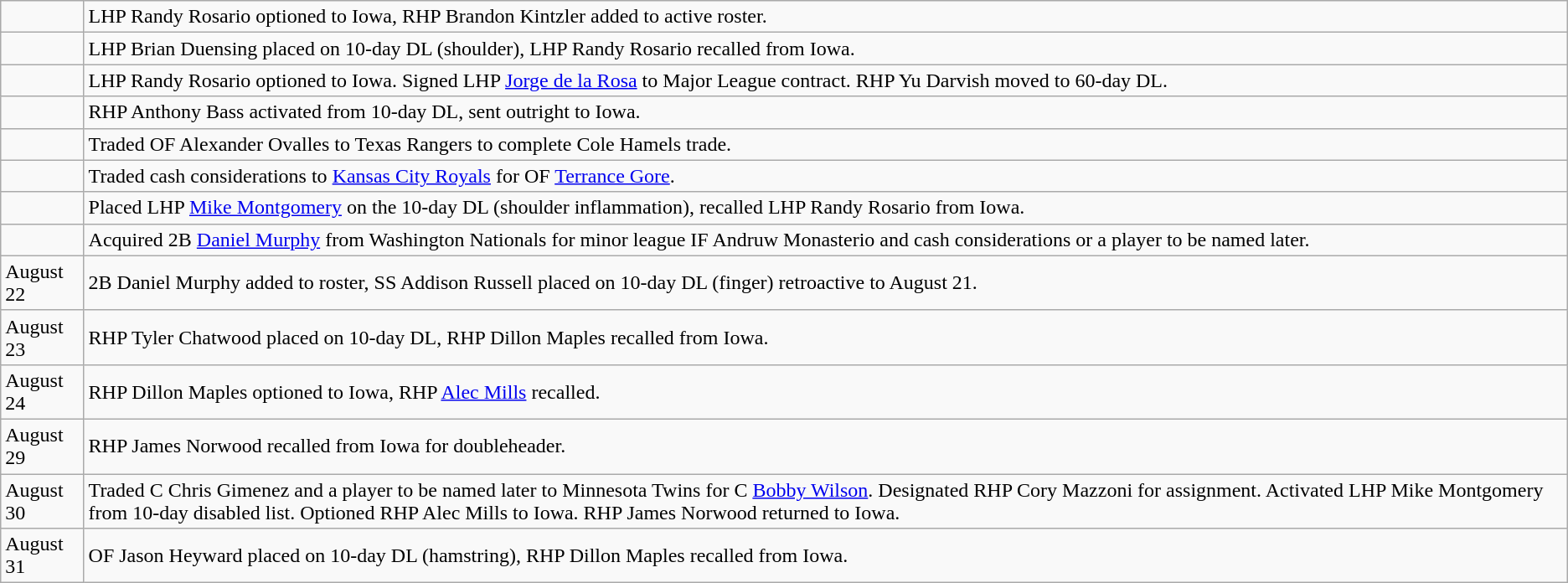<table class="wikitable">
<tr>
<td></td>
<td>LHP Randy Rosario optioned to Iowa, RHP Brandon Kintzler added to active roster.</td>
</tr>
<tr>
<td></td>
<td>LHP Brian Duensing placed on 10-day DL (shoulder), LHP Randy Rosario recalled from Iowa.</td>
</tr>
<tr>
<td></td>
<td>LHP Randy Rosario optioned to Iowa. Signed LHP <a href='#'>Jorge de la Rosa</a> to Major League contract. RHP Yu Darvish moved to 60-day DL.</td>
</tr>
<tr>
<td></td>
<td>RHP Anthony Bass activated from 10-day DL, sent outright to Iowa.</td>
</tr>
<tr>
<td></td>
<td>Traded OF Alexander Ovalles to Texas Rangers to complete Cole Hamels trade.</td>
</tr>
<tr>
<td></td>
<td>Traded cash considerations to <a href='#'>Kansas City Royals</a> for OF <a href='#'>Terrance Gore</a>.</td>
</tr>
<tr>
<td></td>
<td>Placed LHP <a href='#'>Mike Montgomery</a> on the 10-day DL (shoulder inflammation), recalled LHP Randy Rosario from Iowa.</td>
</tr>
<tr>
<td></td>
<td>Acquired 2B <a href='#'>Daniel Murphy</a> from Washington Nationals for minor league IF Andruw Monasterio and cash considerations or a player to be named later.</td>
</tr>
<tr>
<td>August 22</td>
<td>2B Daniel Murphy added to roster, SS Addison Russell placed on 10-day DL (finger) retroactive to August 21.</td>
</tr>
<tr>
<td>August 23</td>
<td>RHP Tyler Chatwood placed on 10-day DL, RHP Dillon Maples recalled from Iowa.</td>
</tr>
<tr>
<td>August 24</td>
<td>RHP Dillon Maples optioned to Iowa, RHP <a href='#'>Alec Mills</a> recalled.</td>
</tr>
<tr>
<td>August 29</td>
<td>RHP James Norwood recalled from Iowa for doubleheader.</td>
</tr>
<tr>
<td>August 30</td>
<td>Traded C Chris Gimenez and a player to be named later to Minnesota Twins for C <a href='#'>Bobby Wilson</a>. Designated RHP Cory Mazzoni for assignment. Activated LHP Mike Montgomery from 10-day disabled list. Optioned RHP Alec Mills to Iowa. RHP James Norwood returned to Iowa.</td>
</tr>
<tr>
<td>August 31</td>
<td>OF Jason Heyward placed on 10-day DL (hamstring), RHP Dillon Maples recalled from Iowa.</td>
</tr>
</table>
